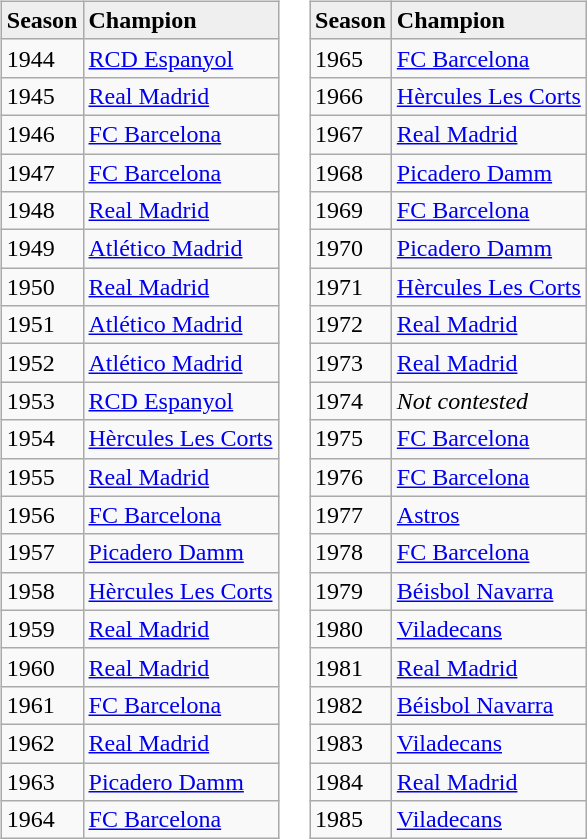<table>
<tr>
<td valign="top" width=0%><br><table class="wikitable">
<tr>
<td bgcolor=efefef><strong>Season</strong></td>
<td bgcolor=efefef><strong>Champion</strong></td>
</tr>
<tr>
<td>1944</td>
<td><a href='#'>RCD Espanyol</a></td>
</tr>
<tr>
<td>1945</td>
<td><a href='#'>Real Madrid</a></td>
</tr>
<tr>
<td>1946</td>
<td><a href='#'>FC Barcelona</a></td>
</tr>
<tr>
<td>1947</td>
<td><a href='#'>FC Barcelona</a></td>
</tr>
<tr>
<td>1948</td>
<td><a href='#'>Real Madrid</a></td>
</tr>
<tr>
<td>1949</td>
<td><a href='#'>Atlético Madrid</a></td>
</tr>
<tr>
<td>1950</td>
<td><a href='#'>Real Madrid</a></td>
</tr>
<tr>
<td>1951</td>
<td><a href='#'>Atlético Madrid</a></td>
</tr>
<tr>
<td>1952</td>
<td><a href='#'>Atlético Madrid</a></td>
</tr>
<tr>
<td>1953</td>
<td><a href='#'>RCD Espanyol</a></td>
</tr>
<tr>
<td>1954</td>
<td><a href='#'>Hèrcules Les Corts</a></td>
</tr>
<tr>
<td>1955</td>
<td><a href='#'>Real Madrid</a></td>
</tr>
<tr>
<td>1956</td>
<td><a href='#'>FC Barcelona</a></td>
</tr>
<tr>
<td>1957</td>
<td><a href='#'>Picadero Damm</a></td>
</tr>
<tr>
<td>1958</td>
<td><a href='#'>Hèrcules Les Corts</a></td>
</tr>
<tr>
<td>1959</td>
<td><a href='#'>Real Madrid</a></td>
</tr>
<tr>
<td>1960</td>
<td><a href='#'>Real Madrid</a></td>
</tr>
<tr>
<td>1961</td>
<td><a href='#'>FC Barcelona</a></td>
</tr>
<tr>
<td>1962</td>
<td><a href='#'>Real Madrid</a></td>
</tr>
<tr>
<td>1963</td>
<td><a href='#'>Picadero Damm</a></td>
</tr>
<tr>
<td>1964</td>
<td><a href='#'>FC Barcelona</a></td>
</tr>
</table>
</td>
<td valign="top" width=0%><br><table class="wikitable">
<tr>
<td bgcolor=efefef><strong>Season</strong></td>
<td bgcolor=efefef><strong>Champion</strong></td>
</tr>
<tr>
<td>1965</td>
<td><a href='#'>FC Barcelona</a></td>
</tr>
<tr>
<td>1966</td>
<td><a href='#'>Hèrcules Les Corts</a></td>
</tr>
<tr>
<td>1967</td>
<td><a href='#'>Real Madrid</a></td>
</tr>
<tr>
<td>1968</td>
<td><a href='#'>Picadero Damm</a></td>
</tr>
<tr>
<td>1969</td>
<td><a href='#'>FC Barcelona</a></td>
</tr>
<tr>
<td>1970</td>
<td><a href='#'>Picadero Damm</a></td>
</tr>
<tr>
<td>1971</td>
<td><a href='#'>Hèrcules Les Corts</a></td>
</tr>
<tr>
<td>1972</td>
<td><a href='#'>Real Madrid</a></td>
</tr>
<tr>
<td>1973</td>
<td><a href='#'>Real Madrid</a></td>
</tr>
<tr>
<td>1974</td>
<td><em>Not contested</em></td>
</tr>
<tr>
<td>1975</td>
<td><a href='#'>FC Barcelona</a></td>
</tr>
<tr>
<td>1976</td>
<td><a href='#'>FC Barcelona</a></td>
</tr>
<tr>
<td>1977</td>
<td><a href='#'>Astros</a></td>
</tr>
<tr>
<td>1978</td>
<td><a href='#'>FC Barcelona</a></td>
</tr>
<tr>
<td>1979</td>
<td><a href='#'>Béisbol Navarra</a></td>
</tr>
<tr>
<td>1980</td>
<td><a href='#'>Viladecans</a></td>
</tr>
<tr>
<td>1981</td>
<td><a href='#'>Real Madrid</a></td>
</tr>
<tr>
<td>1982</td>
<td><a href='#'>Béisbol Navarra</a></td>
</tr>
<tr>
<td>1983</td>
<td><a href='#'>Viladecans</a></td>
</tr>
<tr>
<td>1984</td>
<td><a href='#'>Real Madrid</a></td>
</tr>
<tr>
<td>1985</td>
<td><a href='#'>Viladecans</a></td>
</tr>
</table>
</td>
</tr>
</table>
